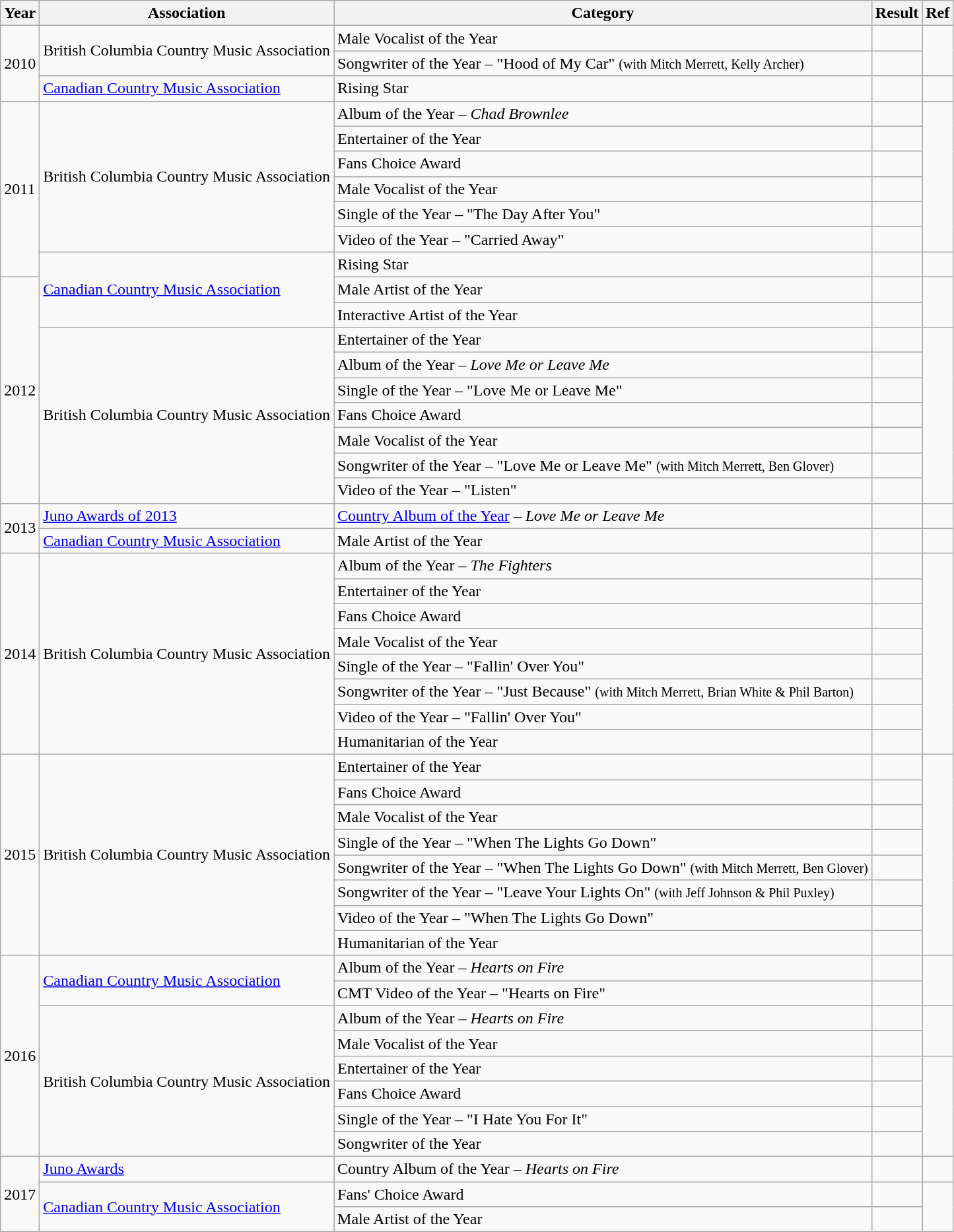<table class="wikitable">
<tr>
<th>Year</th>
<th>Association</th>
<th>Category</th>
<th>Result</th>
<th>Ref</th>
</tr>
<tr>
<td rowspan=3>2010</td>
<td rowspan=2>British Columbia Country Music Association</td>
<td>Male Vocalist of the Year</td>
<td></td>
<td rowspan=2></td>
</tr>
<tr>
<td>Songwriter of the Year – "Hood of My Car" <small>(with Mitch Merrett, Kelly Archer)</small></td>
<td></td>
</tr>
<tr>
<td><a href='#'>Canadian Country Music Association</a></td>
<td>Rising Star</td>
<td></td>
<td></td>
</tr>
<tr>
<td rowspan=7>2011</td>
<td rowspan=6>British Columbia Country Music Association</td>
<td>Album of the Year – <em>Chad Brownlee</em></td>
<td></td>
<td rowspan=6></td>
</tr>
<tr>
<td>Entertainer of the Year</td>
<td></td>
</tr>
<tr>
<td>Fans Choice Award</td>
<td></td>
</tr>
<tr>
<td>Male Vocalist of the Year</td>
<td></td>
</tr>
<tr>
<td>Single of the Year – "The Day After You"</td>
<td></td>
</tr>
<tr>
<td>Video of the Year – "Carried Away"</td>
<td></td>
</tr>
<tr>
<td rowspan="3"><a href='#'>Canadian Country Music Association</a></td>
<td>Rising Star</td>
<td></td>
<td></td>
</tr>
<tr>
<td rowspan="9">2012</td>
<td>Male Artist of the Year</td>
<td></td>
<td rowspan=2></td>
</tr>
<tr>
<td>Interactive Artist of the Year</td>
<td></td>
</tr>
<tr>
<td rowspan=7>British Columbia Country Music Association</td>
<td>Entertainer of the Year</td>
<td></td>
<td rowspan=7></td>
</tr>
<tr>
<td>Album of the Year – <em>Love Me or Leave Me</em></td>
<td></td>
</tr>
<tr>
<td>Single of the Year – "Love Me or Leave Me"</td>
<td></td>
</tr>
<tr>
<td>Fans Choice Award</td>
<td></td>
</tr>
<tr>
<td>Male Vocalist of the Year</td>
<td></td>
</tr>
<tr>
<td>Songwriter of the Year – "Love Me or Leave Me" <small>(with Mitch Merrett, Ben Glover)</small></td>
<td></td>
</tr>
<tr>
<td>Video of the Year – "Listen"</td>
<td></td>
</tr>
<tr>
<td rowspan="2">2013</td>
<td><a href='#'>Juno Awards of 2013</a></td>
<td><a href='#'>Country Album of the Year</a> – <em>Love Me or Leave Me</em></td>
<td></td>
<td></td>
</tr>
<tr>
<td><a href='#'>Canadian Country Music Association</a></td>
<td>Male Artist of the Year</td>
<td></td>
<td></td>
</tr>
<tr>
<td rowspan=8>2014</td>
<td rowspan=8>British Columbia Country Music Association</td>
<td>Album of the Year – <em>The Fighters</em></td>
<td></td>
<td rowspan=8></td>
</tr>
<tr>
<td>Entertainer of the Year</td>
<td></td>
</tr>
<tr>
<td>Fans Choice Award</td>
<td></td>
</tr>
<tr>
<td>Male Vocalist of the Year</td>
<td></td>
</tr>
<tr>
<td>Single of the Year – "Fallin' Over You"</td>
<td></td>
</tr>
<tr>
<td>Songwriter of the Year – "Just Because" <small>(with Mitch Merrett, Brian White & Phil Barton)</small></td>
<td></td>
</tr>
<tr>
<td>Video of the Year – "Fallin' Over You"</td>
<td></td>
</tr>
<tr>
<td>Humanitarian of the Year</td>
<td></td>
</tr>
<tr>
<td rowspan=8>2015</td>
<td rowspan=8>British Columbia Country Music Association</td>
<td>Entertainer of the Year</td>
<td></td>
<td rowspan=8></td>
</tr>
<tr>
<td>Fans Choice Award</td>
<td></td>
</tr>
<tr>
<td>Male Vocalist of the Year</td>
<td></td>
</tr>
<tr>
<td>Single of the Year – "When The Lights Go Down"</td>
<td></td>
</tr>
<tr>
<td>Songwriter of the Year – "When The Lights Go Down" <small>(with Mitch Merrett, Ben Glover)</small></td>
<td></td>
</tr>
<tr>
<td>Songwriter of the Year – "Leave Your Lights On" <small>(with Jeff Johnson & Phil Puxley)</small></td>
<td></td>
</tr>
<tr>
<td>Video of the Year – "When The Lights Go Down"</td>
<td></td>
</tr>
<tr>
<td>Humanitarian of the Year</td>
<td></td>
</tr>
<tr>
<td rowspan=8>2016</td>
<td rowspan=2><a href='#'>Canadian Country Music Association</a></td>
<td>Album of the Year – <em>Hearts on Fire</em></td>
<td></td>
<td rowspan=2></td>
</tr>
<tr>
<td>CMT Video of the Year – "Hearts on Fire"</td>
<td></td>
</tr>
<tr>
<td rowspan=6>British Columbia Country Music Association</td>
<td>Album of the Year – <em>Hearts on Fire</em></td>
<td></td>
<td rowspan=2></td>
</tr>
<tr>
<td>Male Vocalist of the Year</td>
<td></td>
</tr>
<tr>
<td>Entertainer of the Year</td>
<td></td>
<td rowspan=4></td>
</tr>
<tr>
<td>Fans Choice Award</td>
<td></td>
</tr>
<tr>
<td>Single of the Year – "I Hate You For It"</td>
<td></td>
</tr>
<tr>
<td>Songwriter of the Year</td>
<td></td>
</tr>
<tr>
<td rowspan=3>2017</td>
<td><a href='#'>Juno Awards</a></td>
<td>Country Album of the Year – <em>Hearts on Fire</em></td>
<td></td>
<td></td>
</tr>
<tr>
<td rowspan=2><a href='#'>Canadian Country Music Association</a></td>
<td>Fans' Choice Award</td>
<td></td>
<td rowspan=2></td>
</tr>
<tr>
<td>Male Artist of the Year</td>
<td></td>
</tr>
</table>
